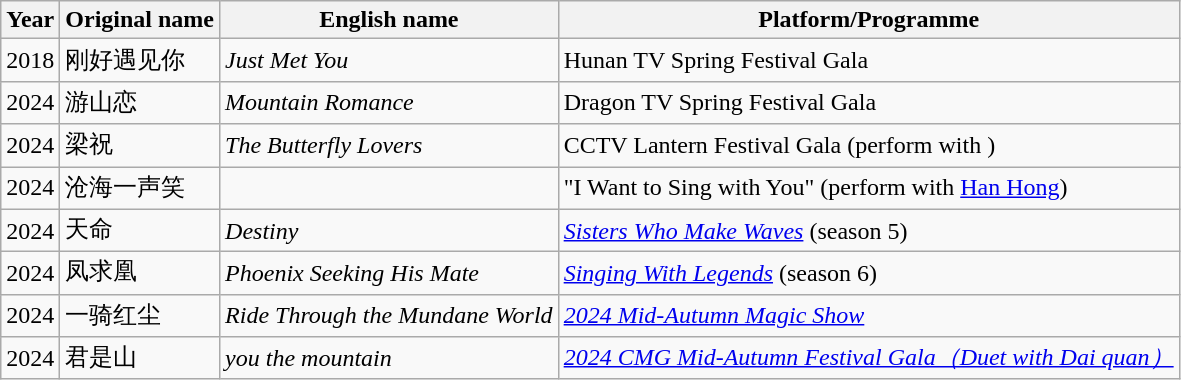<table class="wikitable">
<tr>
<th>Year</th>
<th>Original name</th>
<th>English name</th>
<th>Platform/Programme</th>
</tr>
<tr>
<td>2018</td>
<td>刚好遇见你</td>
<td><em>Just Met You</em></td>
<td>Hunan TV Spring Festival Gala</td>
</tr>
<tr>
<td>2024</td>
<td>游山恋</td>
<td><em>Mountain Romance</em></td>
<td>Dragon TV Spring Festival Gala</td>
</tr>
<tr>
<td>2024</td>
<td>梁祝</td>
<td><em>The Butterfly Lovers</em></td>
<td>CCTV Lantern Festival Gala (perform with )</td>
</tr>
<tr>
<td>2024</td>
<td>沧海一声笑</td>
<td><em></em></td>
<td>"I Want to Sing with You" (perform with <a href='#'>Han Hong</a>)</td>
</tr>
<tr>
<td>2024</td>
<td>天命</td>
<td><em>Destiny</em></td>
<td><em><a href='#'>Sisters Who Make Waves</a></em> (season 5)</td>
</tr>
<tr>
<td>2024</td>
<td>凤求凰</td>
<td><em>Phoenix Seeking His Mate</em></td>
<td><em><a href='#'>Singing With Legends</a></em> (season 6)</td>
</tr>
<tr>
<td>2024</td>
<td>一骑红尘</td>
<td><em>Ride Through the Mundane World</em></td>
<td><em><a href='#'>2024 Mid-Autumn Magic Show</a></em></td>
</tr>
<tr>
<td>2024</td>
<td>君是山</td>
<td><em>you the mountain</em></td>
<td><em><a href='#'>2024 CMG Mid-Autumn Festival Gala（Duet with Dai quan）</a></em> </td>
</tr>
</table>
